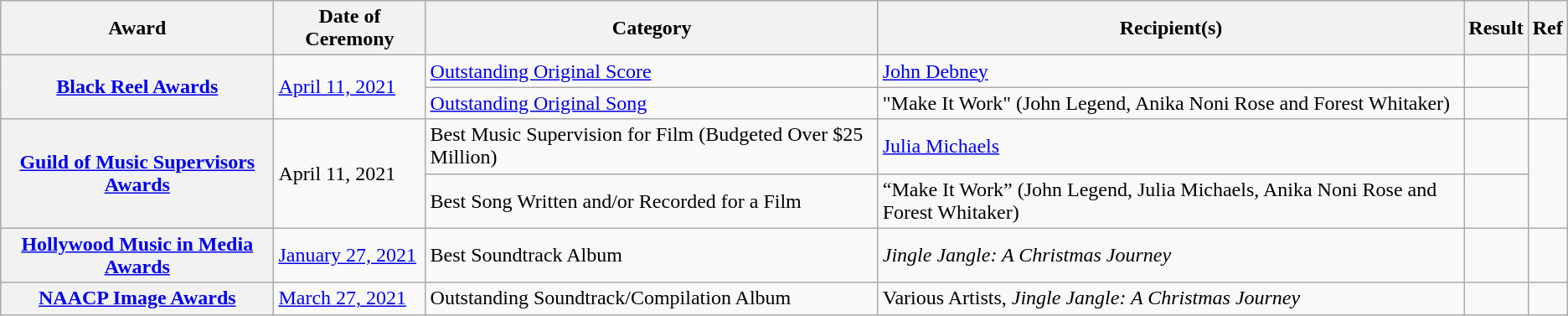<table class="wikitable sortable">
<tr>
<th>Award</th>
<th>Date of Ceremony</th>
<th>Category</th>
<th>Recipient(s)</th>
<th>Result</th>
<th>Ref</th>
</tr>
<tr>
<th rowspan="2"><a href='#'>Black Reel Awards</a></th>
<td rowspan="2"><a href='#'>April 11, 2021</a></td>
<td><a href='#'>Outstanding Original Score</a></td>
<td><a href='#'>John Debney</a></td>
<td></td>
<td rowspan="2"></td>
</tr>
<tr>
<td><a href='#'>Outstanding Original Song</a></td>
<td>"Make It Work" (John Legend, Anika Noni Rose and Forest Whitaker)</td>
<td></td>
</tr>
<tr>
<th rowspan="2"><a href='#'>Guild of Music Supervisors Awards</a></th>
<td rowspan="2">April 11, 2021</td>
<td>Best Music Supervision for Film (Budgeted Over $25 Million)</td>
<td><a href='#'>Julia Michaels</a></td>
<td></td>
<td rowspan="2"></td>
</tr>
<tr>
<td>Best Song Written and/or Recorded for a Film</td>
<td>“Make It Work” (John Legend, Julia Michaels, Anika Noni Rose and Forest Whitaker)</td>
<td></td>
</tr>
<tr>
<th><a href='#'>Hollywood Music in Media Awards</a></th>
<td><a href='#'>January 27, 2021</a></td>
<td>Best Soundtrack Album</td>
<td><em>Jingle Jangle: A Christmas Journey</em></td>
<td></td>
<td></td>
</tr>
<tr>
<th><a href='#'>NAACP Image Awards</a></th>
<td><a href='#'>March 27, 2021</a></td>
<td>Outstanding Soundtrack/Compilation Album</td>
<td>Various Artists, <em>Jingle Jangle: A Christmas Journey</em></td>
<td></td>
<td><br></td>
</tr>
</table>
